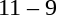<table style="text-align:center">
<tr>
<th width=200></th>
<th width=100></th>
<th width=200></th>
</tr>
<tr>
<td align=right><strong></strong></td>
<td>11 – 9</td>
<td align=left></td>
</tr>
</table>
